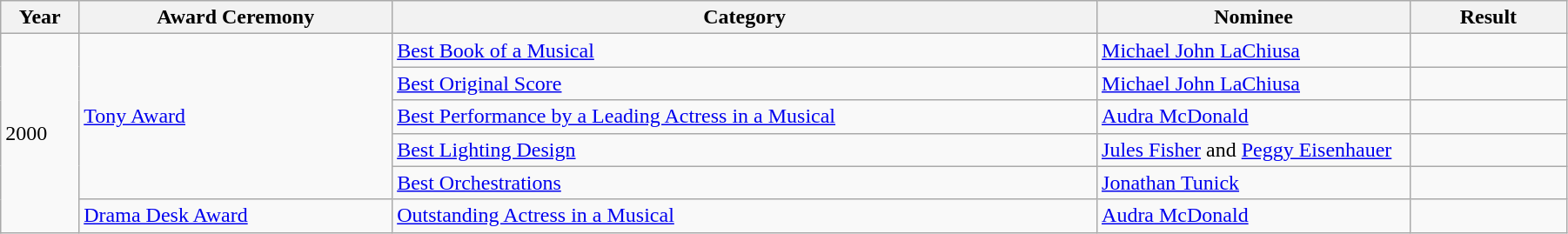<table class="wikitable" width="95%">
<tr>
<th width="5%">Year</th>
<th width="20%">Award Ceremony</th>
<th width="45%">Category</th>
<th width="20%">Nominee</th>
<th width="10%">Result</th>
</tr>
<tr>
<td rowspan="6">2000</td>
<td rowspan="5"><a href='#'>Tony Award</a></td>
<td><a href='#'>Best Book of a Musical</a></td>
<td><a href='#'>Michael John LaChiusa</a></td>
<td></td>
</tr>
<tr>
<td><a href='#'>Best Original Score</a></td>
<td><a href='#'>Michael John LaChiusa</a></td>
<td></td>
</tr>
<tr>
<td><a href='#'>Best Performance by a Leading Actress in a Musical</a></td>
<td><a href='#'>Audra McDonald</a></td>
<td></td>
</tr>
<tr>
<td><a href='#'>Best Lighting Design</a></td>
<td><a href='#'>Jules Fisher</a> and <a href='#'>Peggy Eisenhauer</a></td>
<td></td>
</tr>
<tr>
<td><a href='#'>Best Orchestrations</a></td>
<td><a href='#'>Jonathan Tunick</a></td>
<td></td>
</tr>
<tr>
<td rowspan="1"><a href='#'>Drama Desk Award</a></td>
<td><a href='#'>Outstanding Actress in a Musical</a></td>
<td><a href='#'>Audra McDonald</a></td>
<td></td>
</tr>
</table>
